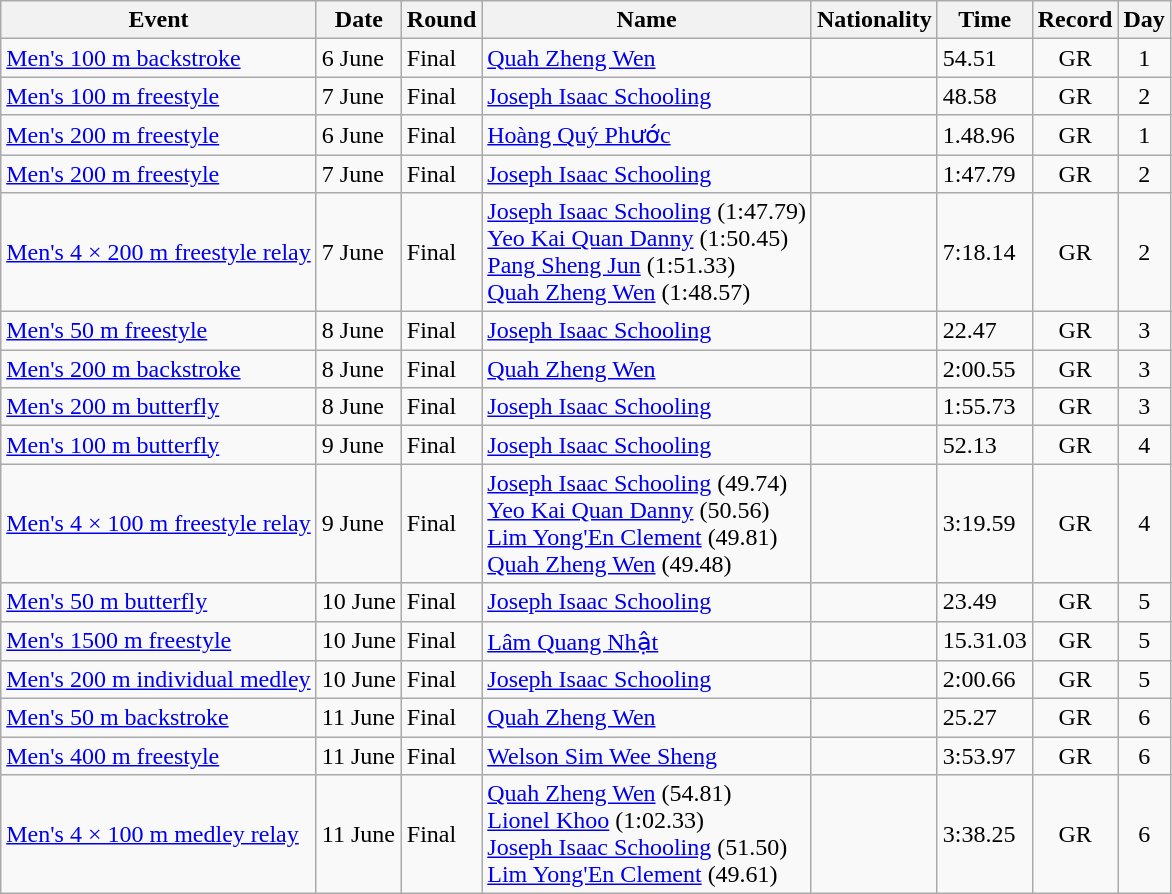<table class="wikitable sortable">
<tr>
<th>Event</th>
<th>Date</th>
<th>Round</th>
<th>Name</th>
<th>Nationality</th>
<th>Time</th>
<th>Record</th>
<th>Day</th>
</tr>
<tr>
<td><a href='#'>Men's 100 m backstroke</a></td>
<td>6 June</td>
<td>Final</td>
<td><a href='#'>Quah Zheng Wen</a></td>
<td align=left></td>
<td>54.51</td>
<td align=center>GR</td>
<td align=center>1</td>
</tr>
<tr>
<td><a href='#'>Men's 100 m freestyle</a></td>
<td>7 June</td>
<td>Final</td>
<td><a href='#'>Joseph Isaac Schooling</a></td>
<td align=left></td>
<td>48.58</td>
<td align=center>GR</td>
<td align=center>2</td>
</tr>
<tr>
<td><a href='#'>Men's 200 m freestyle</a></td>
<td>6 June</td>
<td>Final</td>
<td><a href='#'>Hoàng Quý Phước</a></td>
<td align=left></td>
<td>1.48.96</td>
<td align=center>GR</td>
<td align=center>1</td>
</tr>
<tr>
<td><a href='#'>Men's 200 m freestyle</a></td>
<td>7 June</td>
<td>Final</td>
<td><a href='#'>Joseph Isaac Schooling</a></td>
<td align=left></td>
<td>1:47.79</td>
<td align=center>GR</td>
<td align=center>2</td>
</tr>
<tr>
<td><a href='#'>Men's 4 × 200 m freestyle relay</a></td>
<td>7 June</td>
<td>Final</td>
<td><a href='#'>Joseph Isaac Schooling</a> (1:47.79) <br> <a href='#'>Yeo Kai Quan Danny</a> (1:50.45) <br> <a href='#'>Pang Sheng Jun</a> (1:51.33) <br> <a href='#'>Quah Zheng Wen</a> (1:48.57)</td>
<td align=left></td>
<td>7:18.14</td>
<td align=center>GR</td>
<td align=center>2</td>
</tr>
<tr>
<td><a href='#'>Men's 50 m freestyle</a></td>
<td>8 June</td>
<td>Final</td>
<td><a href='#'>Joseph Isaac Schooling</a></td>
<td align=left></td>
<td>22.47</td>
<td align=center>GR</td>
<td align=center>3</td>
</tr>
<tr>
<td><a href='#'>Men's 200 m backstroke</a></td>
<td>8 June</td>
<td>Final</td>
<td><a href='#'>Quah Zheng Wen</a></td>
<td align=left></td>
<td>2:00.55</td>
<td align=center>GR</td>
<td align=center>3</td>
</tr>
<tr>
<td><a href='#'>Men's 200 m butterfly</a></td>
<td>8 June</td>
<td>Final</td>
<td><a href='#'>Joseph Isaac Schooling</a></td>
<td align=left></td>
<td>1:55.73</td>
<td align=center>GR</td>
<td align=center>3</td>
</tr>
<tr>
<td><a href='#'>Men's 100 m butterfly</a></td>
<td>9 June</td>
<td>Final</td>
<td><a href='#'>Joseph Isaac Schooling</a></td>
<td align=left></td>
<td>52.13</td>
<td align=center>GR</td>
<td align=center>4</td>
</tr>
<tr>
<td><a href='#'>Men's 4 × 100 m freestyle relay</a></td>
<td>9 June</td>
<td>Final</td>
<td><a href='#'>Joseph Isaac Schooling</a> (49.74) <br> <a href='#'>Yeo Kai Quan Danny</a> (50.56) <br> <a href='#'>Lim Yong'En Clement</a> (49.81) <br> <a href='#'>Quah Zheng Wen</a> (49.48)</td>
<td align=left></td>
<td>3:19.59</td>
<td align=center>GR</td>
<td align=center>4</td>
</tr>
<tr>
<td><a href='#'>Men's 50 m butterfly</a></td>
<td>10 June</td>
<td>Final</td>
<td><a href='#'>Joseph Isaac Schooling</a></td>
<td align=left></td>
<td>23.49</td>
<td align=center>GR</td>
<td align=center>5</td>
</tr>
<tr>
<td><a href='#'>Men's 1500 m freestyle</a></td>
<td>10 June</td>
<td>Final</td>
<td><a href='#'>Lâm Quang Nhật</a></td>
<td align=left></td>
<td>15.31.03</td>
<td align=center>GR</td>
<td align=center>5</td>
</tr>
<tr>
<td><a href='#'>Men's 200 m individual medley</a></td>
<td>10 June</td>
<td>Final</td>
<td><a href='#'>Joseph Isaac Schooling</a></td>
<td align=left></td>
<td>2:00.66</td>
<td align=center>GR</td>
<td align=center>5</td>
</tr>
<tr>
<td><a href='#'>Men's 50 m backstroke</a></td>
<td>11 June</td>
<td>Final</td>
<td><a href='#'>Quah Zheng Wen</a></td>
<td align=left></td>
<td>25.27</td>
<td align=center>GR</td>
<td align=center>6</td>
</tr>
<tr>
<td><a href='#'>Men's 400 m freestyle</a></td>
<td>11 June</td>
<td>Final</td>
<td><a href='#'>Welson Sim Wee Sheng</a></td>
<td align=left></td>
<td>3:53.97</td>
<td align=center>GR</td>
<td align=center>6</td>
</tr>
<tr>
<td><a href='#'>Men's 4 × 100 m medley relay</a></td>
<td>11 June</td>
<td>Final</td>
<td><a href='#'>Quah Zheng Wen</a> (54.81) <br> <a href='#'>Lionel Khoo</a> (1:02.33) <br> <a href='#'>Joseph Isaac Schooling</a> (51.50) <br> <a href='#'>Lim Yong'En Clement</a> (49.61)</td>
<td align=left></td>
<td>3:38.25</td>
<td align=center>GR</td>
<td align=center>6</td>
</tr>
</table>
